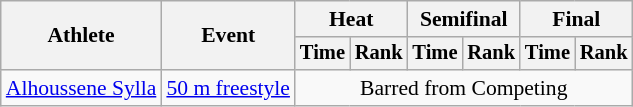<table class=wikitable style="font-size:90%">
<tr>
<th rowspan=2>Athlete</th>
<th rowspan=2>Event</th>
<th colspan="2">Heat</th>
<th colspan="2">Semifinal</th>
<th colspan="2">Final</th>
</tr>
<tr style="font-size:95%">
<th>Time</th>
<th>Rank</th>
<th>Time</th>
<th>Rank</th>
<th>Time</th>
<th>Rank</th>
</tr>
<tr align=center>
<td align=left><a href='#'>Alhoussene Sylla</a></td>
<td align=left><a href='#'>50 m freestyle</a></td>
<td colspan=6>Barred from Competing</td>
</tr>
</table>
